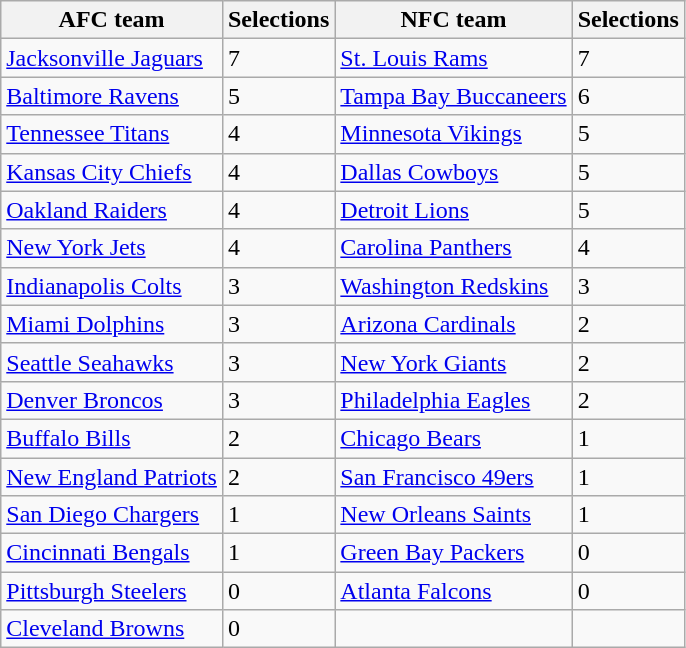<table class="wikitable sortable">
<tr>
<th>AFC team</th>
<th>Selections</th>
<th>NFC team</th>
<th>Selections</th>
</tr>
<tr>
<td><a href='#'>Jacksonville Jaguars</a></td>
<td>7</td>
<td><a href='#'>St. Louis Rams</a></td>
<td>7</td>
</tr>
<tr>
<td><a href='#'>Baltimore Ravens</a></td>
<td>5</td>
<td><a href='#'>Tampa Bay Buccaneers</a></td>
<td>6</td>
</tr>
<tr>
<td><a href='#'>Tennessee Titans</a></td>
<td>4</td>
<td><a href='#'>Minnesota Vikings</a></td>
<td>5</td>
</tr>
<tr>
<td><a href='#'>Kansas City Chiefs</a></td>
<td>4</td>
<td><a href='#'>Dallas Cowboys</a></td>
<td>5</td>
</tr>
<tr>
<td><a href='#'>Oakland Raiders</a></td>
<td>4</td>
<td><a href='#'>Detroit Lions</a></td>
<td>5</td>
</tr>
<tr>
<td><a href='#'>New York Jets</a></td>
<td>4</td>
<td><a href='#'>Carolina Panthers</a></td>
<td>4</td>
</tr>
<tr>
<td><a href='#'>Indianapolis Colts</a></td>
<td>3</td>
<td><a href='#'>Washington Redskins</a></td>
<td>3</td>
</tr>
<tr>
<td><a href='#'>Miami Dolphins</a></td>
<td>3</td>
<td><a href='#'>Arizona Cardinals</a></td>
<td>2</td>
</tr>
<tr>
<td><a href='#'>Seattle Seahawks</a></td>
<td>3</td>
<td><a href='#'>New York Giants</a></td>
<td>2</td>
</tr>
<tr>
<td><a href='#'>Denver Broncos</a></td>
<td>3</td>
<td><a href='#'>Philadelphia Eagles</a></td>
<td>2</td>
</tr>
<tr>
<td><a href='#'>Buffalo Bills</a></td>
<td>2</td>
<td><a href='#'>Chicago Bears</a></td>
<td>1</td>
</tr>
<tr>
<td><a href='#'>New England Patriots</a></td>
<td>2</td>
<td><a href='#'>San Francisco 49ers</a></td>
<td>1</td>
</tr>
<tr>
<td><a href='#'>San Diego Chargers</a></td>
<td>1</td>
<td><a href='#'>New Orleans Saints</a></td>
<td>1</td>
</tr>
<tr>
<td><a href='#'>Cincinnati Bengals</a></td>
<td>1</td>
<td><a href='#'>Green Bay Packers</a></td>
<td>0</td>
</tr>
<tr>
<td><a href='#'>Pittsburgh Steelers</a></td>
<td>0</td>
<td><a href='#'>Atlanta Falcons</a></td>
<td>0</td>
</tr>
<tr>
<td><a href='#'>Cleveland Browns</a></td>
<td>0</td>
<td></td>
<td></td>
</tr>
</table>
